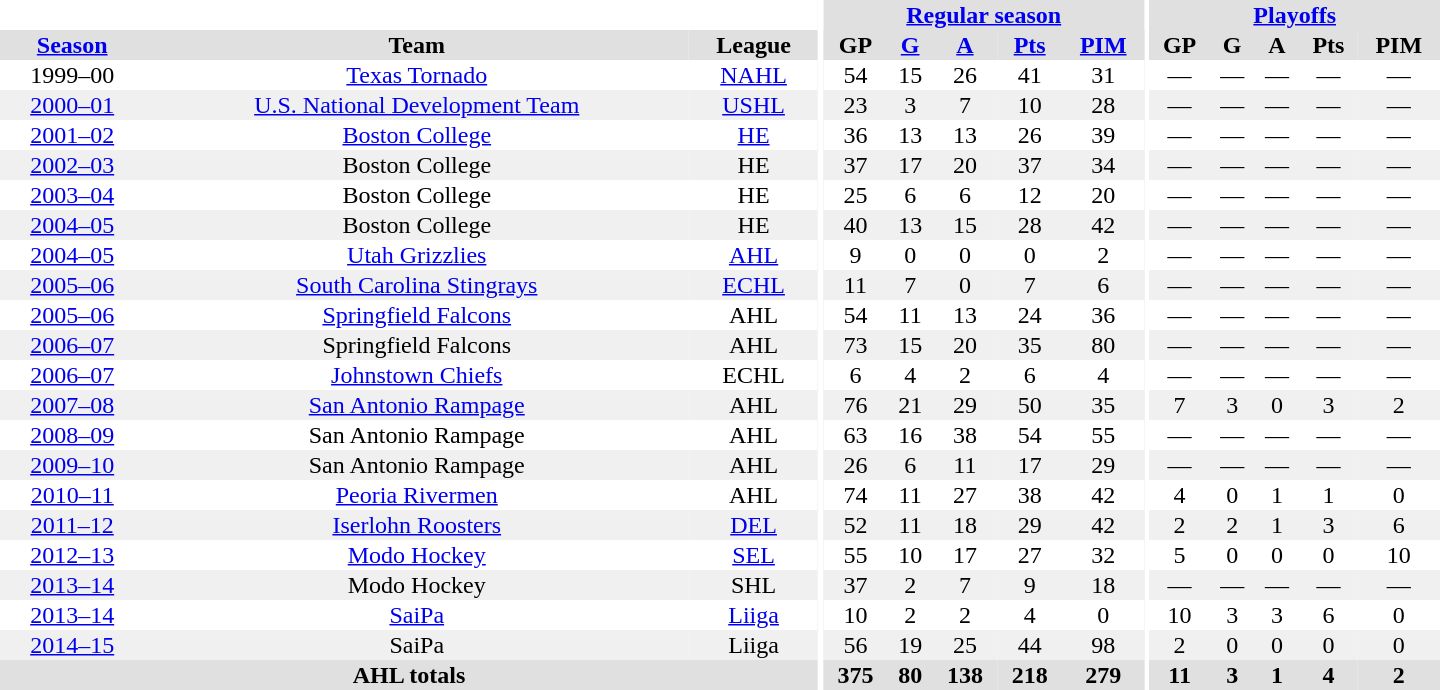<table border="0" cellpadding="1" cellspacing="0" style="text-align:center; width:60em">
<tr bgcolor="#e0e0e0">
<th colspan="3" bgcolor="#ffffff"></th>
<th rowspan="99" bgcolor="#ffffff"></th>
<th colspan="5"><a href='#'>Regular season</a></th>
<th rowspan="99" bgcolor="#ffffff"></th>
<th colspan="5"><a href='#'>Playoffs</a></th>
</tr>
<tr bgcolor="#e0e0e0">
<th><a href='#'>Season</a></th>
<th>Team</th>
<th>League</th>
<th>GP</th>
<th><a href='#'>G</a></th>
<th><a href='#'>A</a></th>
<th><a href='#'>Pts</a></th>
<th><a href='#'>PIM</a></th>
<th>GP</th>
<th>G</th>
<th>A</th>
<th>Pts</th>
<th>PIM</th>
</tr>
<tr ALIGN="center">
<td>1999–00</td>
<td><a href='#'>Texas Tornado</a></td>
<td><a href='#'>NAHL</a></td>
<td>54</td>
<td>15</td>
<td>26</td>
<td>41</td>
<td>31</td>
<td>—</td>
<td>—</td>
<td>—</td>
<td>—</td>
<td>—</td>
</tr>
<tr ALIGN="center" bgcolor="#f0f0f0">
<td><a href='#'>2000–01</a></td>
<td><a href='#'>U.S. National Development Team</a></td>
<td><a href='#'>USHL</a></td>
<td>23</td>
<td>3</td>
<td>7</td>
<td>10</td>
<td>28</td>
<td>—</td>
<td>—</td>
<td>—</td>
<td>—</td>
<td>—</td>
</tr>
<tr ALIGN="center">
<td><a href='#'>2001–02</a></td>
<td><a href='#'>Boston College</a></td>
<td><a href='#'>HE</a></td>
<td>36</td>
<td>13</td>
<td>13</td>
<td>26</td>
<td>39</td>
<td>—</td>
<td>—</td>
<td>—</td>
<td>—</td>
<td>—</td>
</tr>
<tr ALIGN="center" bgcolor="#f0f0f0">
<td><a href='#'>2002–03</a></td>
<td>Boston College</td>
<td>HE</td>
<td>37</td>
<td>17</td>
<td>20</td>
<td>37</td>
<td>34</td>
<td>—</td>
<td>—</td>
<td>—</td>
<td>—</td>
<td>—</td>
</tr>
<tr ALIGN="center">
<td><a href='#'>2003–04</a></td>
<td>Boston College</td>
<td>HE</td>
<td>25</td>
<td>6</td>
<td>6</td>
<td>12</td>
<td>20</td>
<td>—</td>
<td>—</td>
<td>—</td>
<td>—</td>
<td>—</td>
</tr>
<tr ALIGN="center" bgcolor="#f0f0f0">
<td><a href='#'>2004–05</a></td>
<td>Boston College</td>
<td>HE</td>
<td>40</td>
<td>13</td>
<td>15</td>
<td>28</td>
<td>42</td>
<td>—</td>
<td>—</td>
<td>—</td>
<td>—</td>
<td>—</td>
</tr>
<tr ALIGN="center">
<td><a href='#'>2004–05</a></td>
<td><a href='#'>Utah Grizzlies</a></td>
<td><a href='#'>AHL</a></td>
<td>9</td>
<td>0</td>
<td>0</td>
<td>0</td>
<td>2</td>
<td>—</td>
<td>—</td>
<td>—</td>
<td>—</td>
<td>—</td>
</tr>
<tr ALIGN="center" bgcolor="#f0f0f0">
<td><a href='#'>2005–06</a></td>
<td><a href='#'>South Carolina Stingrays</a></td>
<td><a href='#'>ECHL</a></td>
<td>11</td>
<td>7</td>
<td>0</td>
<td>7</td>
<td>6</td>
<td>—</td>
<td>—</td>
<td>—</td>
<td>—</td>
<td>—</td>
</tr>
<tr ALIGN="center">
<td><a href='#'>2005–06</a></td>
<td><a href='#'>Springfield Falcons</a></td>
<td>AHL</td>
<td>54</td>
<td>11</td>
<td>13</td>
<td>24</td>
<td>36</td>
<td>—</td>
<td>—</td>
<td>—</td>
<td>—</td>
<td>—</td>
</tr>
<tr ALIGN="center" bgcolor="#f0f0f0">
<td><a href='#'>2006–07</a></td>
<td>Springfield Falcons</td>
<td>AHL</td>
<td>73</td>
<td>15</td>
<td>20</td>
<td>35</td>
<td>80</td>
<td>—</td>
<td>—</td>
<td>—</td>
<td>—</td>
<td>—</td>
</tr>
<tr ALIGN="center">
<td><a href='#'>2006–07</a></td>
<td><a href='#'>Johnstown Chiefs</a></td>
<td>ECHL</td>
<td>6</td>
<td>4</td>
<td>2</td>
<td>6</td>
<td>4</td>
<td>—</td>
<td>—</td>
<td>—</td>
<td>—</td>
<td>—</td>
</tr>
<tr ALIGN="center" bgcolor="#f0f0f0">
<td><a href='#'>2007–08</a></td>
<td><a href='#'>San Antonio Rampage</a></td>
<td>AHL</td>
<td>76</td>
<td>21</td>
<td>29</td>
<td>50</td>
<td>35</td>
<td>7</td>
<td>3</td>
<td>0</td>
<td>3</td>
<td>2</td>
</tr>
<tr ALIGN="center">
<td><a href='#'>2008–09</a></td>
<td>San Antonio Rampage</td>
<td>AHL</td>
<td>63</td>
<td>16</td>
<td>38</td>
<td>54</td>
<td>55</td>
<td>—</td>
<td>—</td>
<td>—</td>
<td>—</td>
<td>—</td>
</tr>
<tr ALIGN="center" bgcolor="#f0f0f0">
<td><a href='#'>2009–10</a></td>
<td>San Antonio Rampage</td>
<td>AHL</td>
<td>26</td>
<td>6</td>
<td>11</td>
<td>17</td>
<td>29</td>
<td>—</td>
<td>—</td>
<td>—</td>
<td>—</td>
<td>—</td>
</tr>
<tr ALIGN="center">
<td><a href='#'>2010–11</a></td>
<td><a href='#'>Peoria Rivermen</a></td>
<td>AHL</td>
<td>74</td>
<td>11</td>
<td>27</td>
<td>38</td>
<td>42</td>
<td>4</td>
<td>0</td>
<td>1</td>
<td>1</td>
<td>0</td>
</tr>
<tr ALIGN="center" bgcolor="#f0f0f0">
<td><a href='#'>2011–12</a></td>
<td><a href='#'>Iserlohn Roosters</a></td>
<td><a href='#'>DEL</a></td>
<td>52</td>
<td>11</td>
<td>18</td>
<td>29</td>
<td>42</td>
<td>2</td>
<td>2</td>
<td>1</td>
<td>3</td>
<td>6</td>
</tr>
<tr ALIGN="center">
<td><a href='#'>2012–13</a></td>
<td><a href='#'>Modo Hockey</a></td>
<td><a href='#'>SEL</a></td>
<td>55</td>
<td>10</td>
<td>17</td>
<td>27</td>
<td>32</td>
<td>5</td>
<td>0</td>
<td>0</td>
<td>0</td>
<td>10</td>
</tr>
<tr ALIGN="center" bgcolor="#f0f0f0">
<td><a href='#'>2013–14</a></td>
<td>Modo Hockey</td>
<td>SHL</td>
<td>37</td>
<td>2</td>
<td>7</td>
<td>9</td>
<td>18</td>
<td>—</td>
<td>—</td>
<td>—</td>
<td>—</td>
<td>—</td>
</tr>
<tr ALIGN="center">
<td><a href='#'>2013–14</a></td>
<td><a href='#'>SaiPa</a></td>
<td><a href='#'>Liiga</a></td>
<td>10</td>
<td>2</td>
<td>2</td>
<td>4</td>
<td>0</td>
<td>10</td>
<td>3</td>
<td>3</td>
<td>6</td>
<td>0</td>
</tr>
<tr ALIGN="center" bgcolor="#f0f0f0">
<td><a href='#'>2014–15</a></td>
<td>SaiPa</td>
<td>Liiga</td>
<td>56</td>
<td>19</td>
<td>25</td>
<td>44</td>
<td>98</td>
<td>2</td>
<td>0</td>
<td>0</td>
<td>0</td>
<td>0</td>
</tr>
<tr bgcolor="#e0e0e0">
<th colspan="3">AHL totals</th>
<th>375</th>
<th>80</th>
<th>138</th>
<th>218</th>
<th>279</th>
<th>11</th>
<th>3</th>
<th>1</th>
<th>4</th>
<th>2</th>
</tr>
</table>
